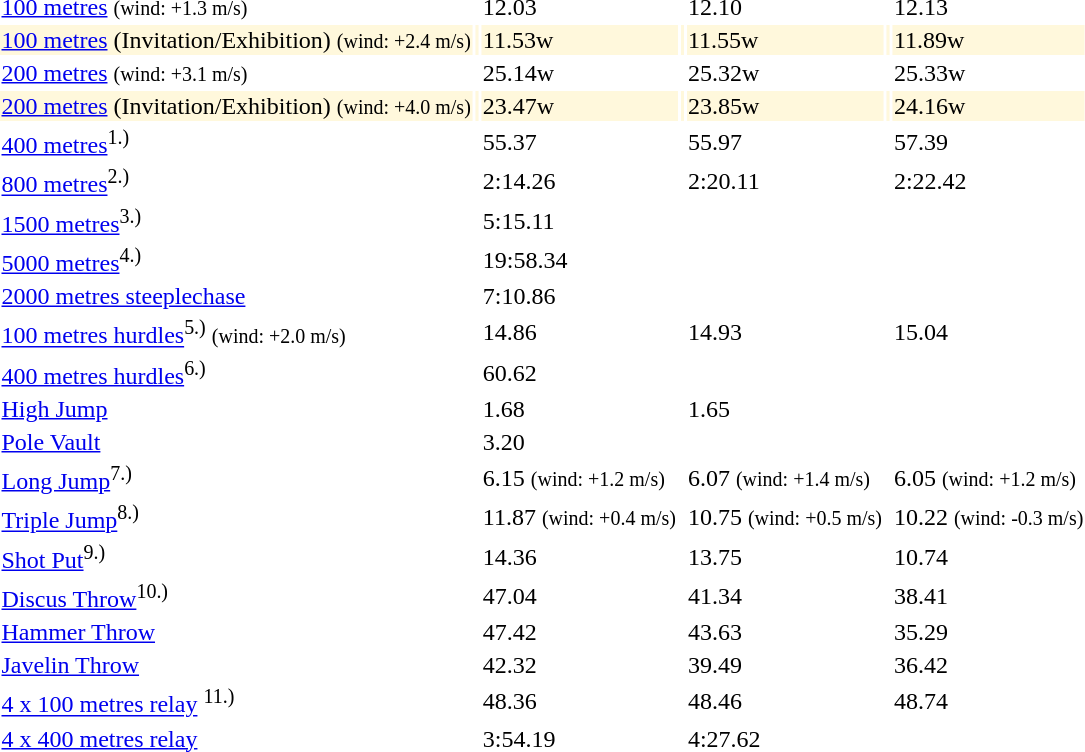<table>
<tr>
<td><a href='#'>100 metres</a> <small>(wind: +1.3 m/s)</small></td>
<td></td>
<td>12.03</td>
<td></td>
<td>12.10</td>
<td></td>
<td>12.13</td>
</tr>
<tr style="background-color:CornSilk">
<td><a href='#'>100 metres</a> (Invitation/Exhibition) <small>(wind: +2.4 m/s)</small></td>
<td></td>
<td>11.53w</td>
<td></td>
<td>11.55w</td>
<td></td>
<td>11.89w</td>
</tr>
<tr>
<td><a href='#'>200 metres</a> <small>(wind: +3.1 m/s)</small></td>
<td></td>
<td>25.14w</td>
<td></td>
<td>25.32w</td>
<td></td>
<td>25.33w</td>
</tr>
<tr style="background-color:CornSilk">
<td><a href='#'>200 metres</a> (Invitation/Exhibition) <small>(wind: +4.0 m/s)</small></td>
<td></td>
<td>23.47w</td>
<td></td>
<td>23.85w</td>
<td></td>
<td>24.16w</td>
</tr>
<tr>
<td><a href='#'>400 metres</a><sup>1.)</sup></td>
<td></td>
<td>55.37</td>
<td></td>
<td>55.97</td>
<td></td>
<td>57.39</td>
</tr>
<tr>
<td><a href='#'>800 metres</a><sup>2.)</sup></td>
<td></td>
<td>2:14.26</td>
<td></td>
<td>2:20.11</td>
<td></td>
<td>2:22.42</td>
</tr>
<tr>
<td><a href='#'>1500 metres</a><sup>3.)</sup></td>
<td></td>
<td>5:15.11</td>
<td></td>
<td></td>
<td></td>
<td></td>
</tr>
<tr>
<td><a href='#'>5000 metres</a><sup>4.)</sup></td>
<td></td>
<td>19:58.34</td>
<td></td>
<td></td>
<td></td>
<td></td>
</tr>
<tr>
<td><a href='#'>2000 metres steeplechase</a></td>
<td></td>
<td>7:10.86</td>
<td></td>
<td></td>
<td></td>
<td></td>
</tr>
<tr>
<td><a href='#'>100 metres hurdles</a><sup>5.)</sup> <small>(wind: +2.0 m/s)</small></td>
<td></td>
<td>14.86</td>
<td></td>
<td>14.93</td>
<td></td>
<td>15.04</td>
</tr>
<tr>
<td><a href='#'>400 metres hurdles</a><sup>6.)</sup></td>
<td></td>
<td>60.62</td>
<td></td>
<td></td>
<td></td>
<td></td>
</tr>
<tr>
<td><a href='#'>High Jump</a></td>
<td></td>
<td>1.68</td>
<td></td>
<td>1.65</td>
<td></td>
<td></td>
</tr>
<tr>
<td><a href='#'>Pole Vault</a></td>
<td></td>
<td>3.20</td>
<td></td>
<td></td>
<td></td>
<td></td>
</tr>
<tr>
<td><a href='#'>Long Jump</a><sup>7.)</sup></td>
<td></td>
<td>6.15 <small>(wind: +1.2 m/s)</small></td>
<td></td>
<td>6.07 <small>(wind: +1.4 m/s)</small></td>
<td></td>
<td>6.05 <small>(wind: +1.2 m/s)</small></td>
</tr>
<tr>
<td><a href='#'>Triple Jump</a><sup>8.)</sup></td>
<td></td>
<td>11.87 <small>(wind: +0.4 m/s)</small></td>
<td></td>
<td>10.75 <small>(wind: +0.5 m/s)</small></td>
<td></td>
<td>10.22 <small>(wind: -0.3 m/s)</small></td>
</tr>
<tr>
<td><a href='#'>Shot Put</a><sup>9.)</sup></td>
<td></td>
<td>14.36</td>
<td></td>
<td>13.75</td>
<td></td>
<td>10.74</td>
</tr>
<tr>
<td><a href='#'>Discus Throw</a><sup>10.)</sup></td>
<td></td>
<td>47.04</td>
<td></td>
<td>41.34</td>
<td></td>
<td>38.41</td>
</tr>
<tr>
<td><a href='#'>Hammer Throw</a></td>
<td></td>
<td>47.42</td>
<td></td>
<td>43.63</td>
<td></td>
<td>35.29</td>
</tr>
<tr>
<td><a href='#'>Javelin Throw</a></td>
<td></td>
<td>42.32</td>
<td></td>
<td>39.49</td>
<td></td>
<td>36.42</td>
</tr>
<tr>
<td><a href='#'>4 x 100 metres relay</a> <sup>11.)</sup></td>
<td></td>
<td>48.36</td>
<td></td>
<td>48.46</td>
<td></td>
<td>48.74</td>
</tr>
<tr>
<td><a href='#'>4 x 400 metres relay</a></td>
<td></td>
<td>3:54.19</td>
<td></td>
<td>4:27.62</td>
<td></td>
<td></td>
</tr>
</table>
